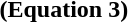<table>
<tr>
<th width="150pt" align="left">(Equation 3)</th>
<th width="225pt" align="left"></th>
</tr>
</table>
